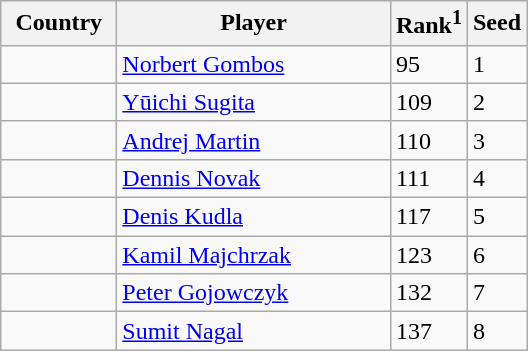<table class="sortable wikitable">
<tr>
<th style="width:70px;">Country</th>
<th style="width:175px;">Player</th>
<th>Rank<sup>1</sup></th>
<th>Seed</th>
</tr>
<tr>
<td></td>
<td><a href='#'>Norbert Gombos</a></td>
<td>95</td>
<td>1</td>
</tr>
<tr>
<td></td>
<td><a href='#'>Yūichi Sugita</a></td>
<td>109</td>
<td>2</td>
</tr>
<tr>
<td></td>
<td><a href='#'>Andrej Martin</a></td>
<td>110</td>
<td>3</td>
</tr>
<tr>
<td></td>
<td><a href='#'>Dennis Novak</a></td>
<td>111</td>
<td>4</td>
</tr>
<tr>
<td></td>
<td><a href='#'>Denis Kudla</a></td>
<td>117</td>
<td>5</td>
</tr>
<tr>
<td></td>
<td><a href='#'>Kamil Majchrzak</a></td>
<td>123</td>
<td>6</td>
</tr>
<tr>
<td></td>
<td><a href='#'>Peter Gojowczyk</a></td>
<td>132</td>
<td>7</td>
</tr>
<tr>
<td></td>
<td><a href='#'>Sumit Nagal</a></td>
<td>137</td>
<td>8</td>
</tr>
</table>
